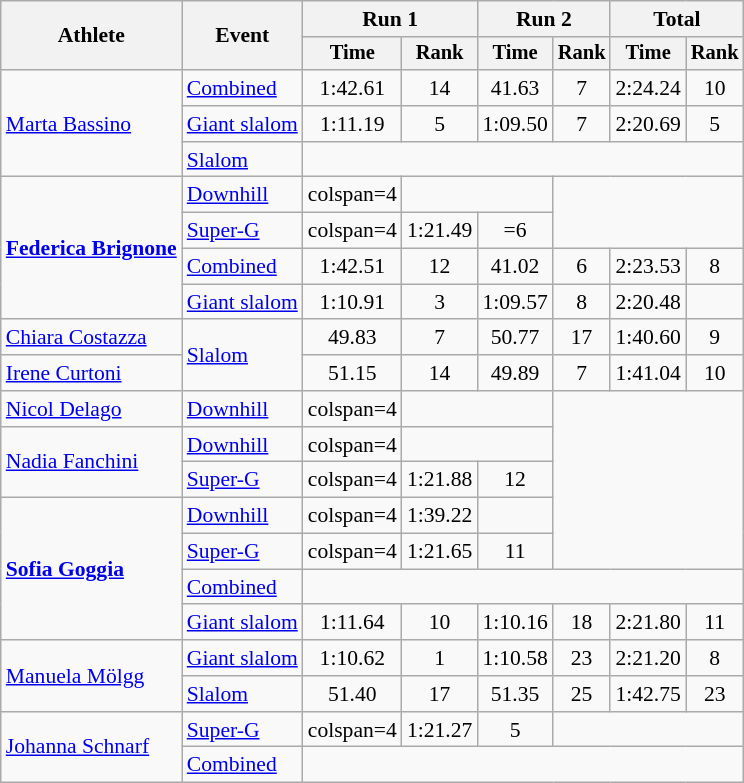<table class="wikitable" style="font-size:90%">
<tr>
<th rowspan=2>Athlete</th>
<th rowspan=2>Event</th>
<th colspan=2>Run 1</th>
<th colspan=2>Run 2</th>
<th colspan=2>Total</th>
</tr>
<tr style="font-size:95%">
<th>Time</th>
<th>Rank</th>
<th>Time</th>
<th>Rank</th>
<th>Time</th>
<th>Rank</th>
</tr>
<tr align=center>
<td align=left rowspan=3><a href='#'>Marta Bassino</a></td>
<td align=left><a href='#'>Combined</a></td>
<td>1:42.61</td>
<td>14</td>
<td>41.63</td>
<td>7</td>
<td>2:24.24</td>
<td>10</td>
</tr>
<tr align=center>
<td align=left><a href='#'>Giant slalom</a></td>
<td>1:11.19</td>
<td>5</td>
<td>1:09.50</td>
<td>7</td>
<td>2:20.69</td>
<td>5</td>
</tr>
<tr align=center>
<td align=left><a href='#'>Slalom</a></td>
<td colspan=6></td>
</tr>
<tr align=center>
<td align=left rowspan=4><strong><a href='#'>Federica Brignone</a></strong></td>
<td align=left><a href='#'>Downhill</a></td>
<td>colspan=4 </td>
<td colspan=2></td>
</tr>
<tr align=center>
<td align=left><a href='#'>Super-G</a></td>
<td>colspan=4 </td>
<td>1:21.49</td>
<td>=6</td>
</tr>
<tr align=center>
<td align=left><a href='#'>Combined</a></td>
<td>1:42.51</td>
<td>12</td>
<td>41.02</td>
<td>6</td>
<td>2:23.53</td>
<td>8</td>
</tr>
<tr align=center>
<td align=left><a href='#'>Giant slalom</a></td>
<td>1:10.91</td>
<td>3</td>
<td>1:09.57</td>
<td>8</td>
<td>2:20.48</td>
<td></td>
</tr>
<tr align=center>
<td align=left><a href='#'>Chiara Costazza</a></td>
<td align=left rowspan=2><a href='#'>Slalom</a></td>
<td>49.83</td>
<td>7</td>
<td>50.77</td>
<td>17</td>
<td>1:40.60</td>
<td>9</td>
</tr>
<tr align=center>
<td align=left><a href='#'>Irene Curtoni</a></td>
<td>51.15</td>
<td>14</td>
<td>49.89</td>
<td>7</td>
<td>1:41.04</td>
<td>10</td>
</tr>
<tr align=center>
<td align=left><a href='#'>Nicol Delago</a></td>
<td align=left><a href='#'>Downhill</a></td>
<td>colspan=4 </td>
<td colspan=2></td>
</tr>
<tr align=center>
<td align=left rowspan=2><a href='#'>Nadia Fanchini</a></td>
<td align=left><a href='#'>Downhill</a></td>
<td>colspan=4 </td>
<td colspan=2></td>
</tr>
<tr align=center>
<td align=left><a href='#'>Super-G</a></td>
<td>colspan=4 </td>
<td>1:21.88</td>
<td>12</td>
</tr>
<tr align=center>
<td align=left rowspan=4><strong><a href='#'>Sofia Goggia</a></strong></td>
<td align=left><a href='#'>Downhill</a></td>
<td>colspan=4 </td>
<td>1:39.22</td>
<td></td>
</tr>
<tr align=center>
<td align=left><a href='#'>Super-G</a></td>
<td>colspan=4 </td>
<td>1:21.65</td>
<td>11</td>
</tr>
<tr align=center>
<td align=left><a href='#'>Combined</a></td>
<td colspan=6></td>
</tr>
<tr align=center>
<td align=left><a href='#'>Giant slalom</a></td>
<td>1:11.64</td>
<td>10</td>
<td>1:10.16</td>
<td>18</td>
<td>2:21.80</td>
<td>11</td>
</tr>
<tr align=center>
<td align=left rowspan=2><a href='#'>Manuela Mölgg</a></td>
<td align=left><a href='#'>Giant slalom</a></td>
<td>1:10.62</td>
<td>1</td>
<td>1:10.58</td>
<td>23</td>
<td>2:21.20</td>
<td>8</td>
</tr>
<tr align=center>
<td align=left><a href='#'>Slalom</a></td>
<td>51.40</td>
<td>17</td>
<td>51.35</td>
<td>25</td>
<td>1:42.75</td>
<td>23</td>
</tr>
<tr align=center>
<td align=left rowspan=2><a href='#'>Johanna Schnarf</a></td>
<td align=left><a href='#'>Super-G</a></td>
<td>colspan=4 </td>
<td>1:21.27</td>
<td>5</td>
</tr>
<tr align=center>
<td align=left><a href='#'>Combined</a></td>
<td colspan=6></td>
</tr>
</table>
